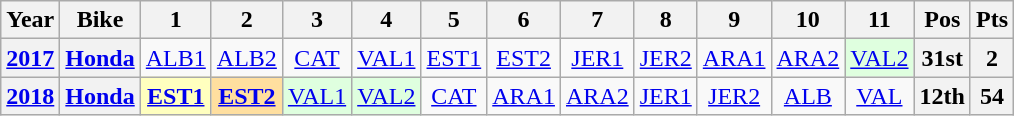<table class="wikitable" style="text-align:center;">
<tr>
<th>Year</th>
<th>Bike</th>
<th>1</th>
<th>2</th>
<th>3</th>
<th>4</th>
<th>5</th>
<th>6</th>
<th>7</th>
<th>8</th>
<th>9</th>
<th>10</th>
<th>11</th>
<th>Pos</th>
<th>Pts</th>
</tr>
<tr>
<th><a href='#'>2017</a></th>
<th><a href='#'>Honda</a></th>
<td><a href='#'>ALB1</a></td>
<td><a href='#'>ALB2</a></td>
<td><a href='#'>CAT</a></td>
<td><a href='#'>VAL1</a></td>
<td><a href='#'>EST1</a></td>
<td><a href='#'>EST2</a></td>
<td><a href='#'>JER1</a></td>
<td><a href='#'>JER2</a></td>
<td><a href='#'>ARA1</a></td>
<td><a href='#'>ARA2</a></td>
<td style="background:#DFFFDF;"><a href='#'>VAL2</a><br></td>
<th>31st</th>
<th>2</th>
</tr>
<tr>
<th><a href='#'>2018</a></th>
<th><a href='#'>Honda</a></th>
<td style="background:#FFFFBF;"><strong><a href='#'>EST1</a></strong><br></td>
<td style="background:#FFDF9F;"><strong><a href='#'>EST2</a></strong><br></td>
<td style="background:#DFFFDF;"><a href='#'>VAL1</a><br></td>
<td style="background:#DFFFDF;"><a href='#'>VAL2</a><br></td>
<td><a href='#'>CAT</a></td>
<td><a href='#'>ARA1</a></td>
<td><a href='#'>ARA2</a></td>
<td><a href='#'>JER1</a></td>
<td><a href='#'>JER2</a></td>
<td><a href='#'>ALB</a></td>
<td><a href='#'>VAL</a></td>
<th>12th</th>
<th>54</th>
</tr>
</table>
